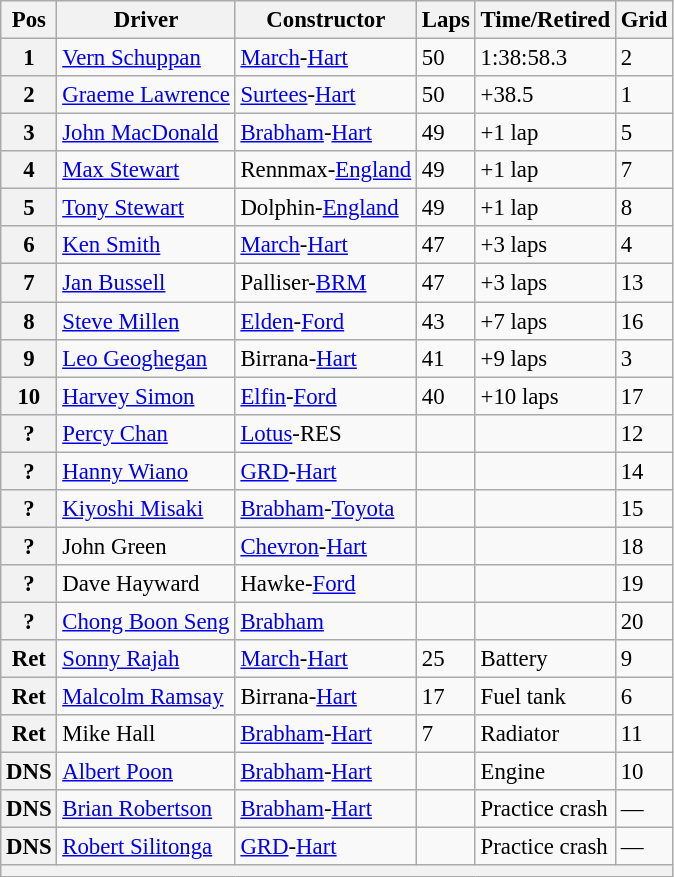<table class="wikitable" style="font-size:95%">
<tr>
<th>Pos</th>
<th>Driver</th>
<th>Constructor</th>
<th>Laps</th>
<th>Time/Retired</th>
<th>Grid</th>
</tr>
<tr>
<th>1</th>
<td> <a href='#'>Vern Schuppan</a></td>
<td><a href='#'>March</a>-<a href='#'>Hart</a></td>
<td>50</td>
<td>1:38:58.3</td>
<td>2</td>
</tr>
<tr>
<th>2</th>
<td> <a href='#'>Graeme Lawrence</a></td>
<td><a href='#'>Surtees</a>-<a href='#'>Hart</a></td>
<td>50</td>
<td>+38.5</td>
<td>1</td>
</tr>
<tr>
<th>3</th>
<td> <a href='#'>John MacDonald</a></td>
<td><a href='#'>Brabham</a>-<a href='#'>Hart</a></td>
<td>49</td>
<td>+1 lap</td>
<td>5</td>
</tr>
<tr>
<th>4</th>
<td> <a href='#'>Max Stewart</a></td>
<td>Rennmax-<a href='#'>England</a></td>
<td>49</td>
<td>+1 lap</td>
<td>7</td>
</tr>
<tr>
<th>5</th>
<td> <a href='#'>Tony Stewart</a></td>
<td>Dolphin-<a href='#'>England</a></td>
<td>49</td>
<td>+1 lap</td>
<td>8</td>
</tr>
<tr>
<th>6</th>
<td> <a href='#'>Ken Smith</a></td>
<td><a href='#'>March</a>-<a href='#'>Hart</a></td>
<td>47</td>
<td>+3 laps</td>
<td>4</td>
</tr>
<tr>
<th>7</th>
<td> <a href='#'>Jan Bussell</a></td>
<td>Palliser-<a href='#'>BRM</a></td>
<td>47</td>
<td>+3 laps</td>
<td>13</td>
</tr>
<tr>
<th>8</th>
<td> <a href='#'>Steve Millen</a></td>
<td><a href='#'>Elden</a>-<a href='#'>Ford</a></td>
<td>43</td>
<td>+7 laps</td>
<td>16</td>
</tr>
<tr>
<th>9</th>
<td> <a href='#'>Leo Geoghegan</a></td>
<td>Birrana-<a href='#'>Hart</a></td>
<td>41</td>
<td>+9 laps</td>
<td>3</td>
</tr>
<tr>
<th>10</th>
<td> <a href='#'>Harvey Simon</a></td>
<td><a href='#'>Elfin</a>-<a href='#'>Ford</a></td>
<td>40</td>
<td>+10 laps</td>
<td>17</td>
</tr>
<tr>
<th>?</th>
<td> <a href='#'>Percy Chan</a></td>
<td><a href='#'>Lotus</a>-RES</td>
<td></td>
<td></td>
<td>12</td>
</tr>
<tr>
<th>?</th>
<td> <a href='#'>Hanny Wiano</a></td>
<td><a href='#'>GRD</a>-<a href='#'>Hart</a></td>
<td></td>
<td></td>
<td>14</td>
</tr>
<tr>
<th>?</th>
<td> <a href='#'>Kiyoshi Misaki</a></td>
<td><a href='#'>Brabham</a>-<a href='#'>Toyota</a></td>
<td></td>
<td></td>
<td>15</td>
</tr>
<tr>
<th>?</th>
<td> John Green</td>
<td><a href='#'>Chevron</a>-<a href='#'>Hart</a></td>
<td></td>
<td></td>
<td>18</td>
</tr>
<tr>
<th>?</th>
<td> Dave Hayward</td>
<td>Hawke-<a href='#'>Ford</a></td>
<td></td>
<td></td>
<td>19</td>
</tr>
<tr>
<th>?</th>
<td> <a href='#'>Chong Boon Seng</a></td>
<td><a href='#'>Brabham</a></td>
<td></td>
<td></td>
<td>20</td>
</tr>
<tr>
<th>Ret</th>
<td> <a href='#'>Sonny Rajah</a></td>
<td><a href='#'>March</a>-<a href='#'>Hart</a></td>
<td>25</td>
<td>Battery</td>
<td>9</td>
</tr>
<tr>
<th>Ret</th>
<td> <a href='#'>Malcolm Ramsay</a></td>
<td>Birrana-<a href='#'>Hart</a></td>
<td>17</td>
<td>Fuel tank</td>
<td>6</td>
</tr>
<tr>
<th>Ret</th>
<td> Mike Hall</td>
<td><a href='#'>Brabham</a>-<a href='#'>Hart</a></td>
<td>7</td>
<td>Radiator</td>
<td>11</td>
</tr>
<tr>
<th>DNS</th>
<td> <a href='#'>Albert Poon</a></td>
<td><a href='#'>Brabham</a>-<a href='#'>Hart</a></td>
<td></td>
<td>Engine</td>
<td>10</td>
</tr>
<tr>
<th>DNS</th>
<td> <a href='#'>Brian Robertson</a></td>
<td><a href='#'>Brabham</a>-<a href='#'>Hart</a></td>
<td></td>
<td>Practice crash</td>
<td>—</td>
</tr>
<tr>
<th>DNS</th>
<td> <a href='#'>Robert Silitonga</a></td>
<td><a href='#'>GRD</a>-<a href='#'>Hart</a></td>
<td></td>
<td>Practice crash</td>
<td>—</td>
</tr>
<tr>
<th colspan="6"></th>
</tr>
</table>
